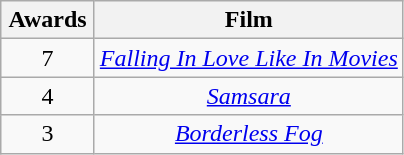<table class="wikitable plainrowheaders" style="text-align: center; float:left; margin-right:1em;">
<tr>
<th scope="col" style="width:55px;">Awards</th>
<th scope="col" style="text-align:center;">Film</th>
</tr>
<tr>
<td>7</td>
<td><em><a href='#'>Falling In Love Like In Movies</a></em></td>
</tr>
<tr>
<td>4</td>
<td><em><a href='#'>Samsara</a></em></td>
</tr>
<tr>
<td>3</td>
<td><em><a href='#'>Borderless Fog</a></em></td>
</tr>
</table>
